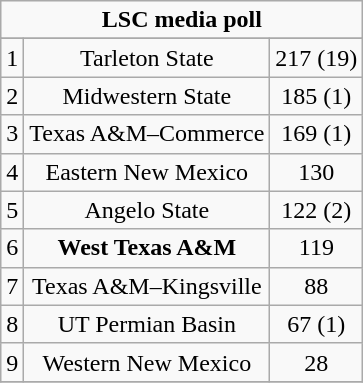<table class="wikitable" style="display: inline-table;">
<tr>
<td align="center" Colspan="3"><strong>LSC media poll</strong></td>
</tr>
<tr align="center">
</tr>
<tr align="center">
<td>1</td>
<td>Tarleton State</td>
<td>217 (19)</td>
</tr>
<tr align="center">
<td>2</td>
<td>Midwestern State</td>
<td>185 (1)</td>
</tr>
<tr align="center">
<td>3</td>
<td>Texas A&M–Commerce</td>
<td>169 (1)</td>
</tr>
<tr align="center">
<td>4</td>
<td>Eastern New Mexico</td>
<td>130</td>
</tr>
<tr align="center">
<td>5</td>
<td>Angelo State</td>
<td>122 (2)</td>
</tr>
<tr align="center">
<td>6</td>
<td><strong>West Texas A&M</strong></td>
<td>119</td>
</tr>
<tr align="center">
<td>7</td>
<td>Texas A&M–Kingsville</td>
<td>88</td>
</tr>
<tr align="center">
<td>8</td>
<td>UT Permian Basin</td>
<td>67 (1)</td>
</tr>
<tr align="center">
<td>9</td>
<td>Western New Mexico</td>
<td>28</td>
</tr>
<tr>
</tr>
</table>
